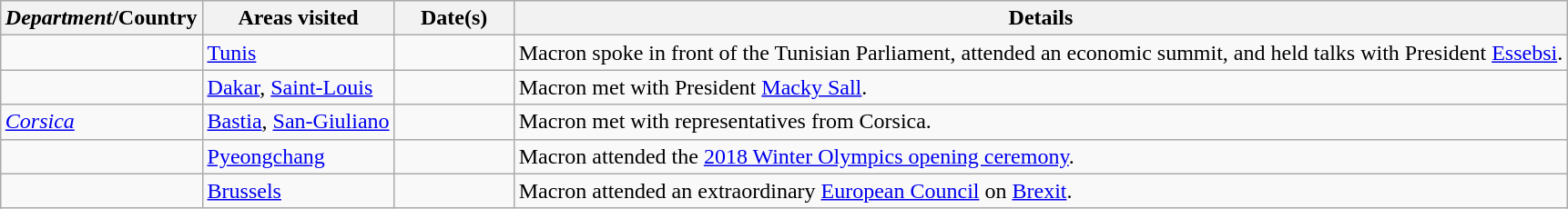<table class="wikitable sortable outercollapse" style="margin: 1em auto 1em auto">
<tr>
<th><em>Department</em>/Country</th>
<th>Areas visited</th>
<th width=80>Date(s)</th>
<th>Details</th>
</tr>
<tr>
<td></td>
<td><a href='#'>Tunis</a></td>
<td></td>
<td>Macron spoke in front of the Tunisian Parliament, attended an economic summit, and held talks with President <a href='#'>Essebsi</a>.</td>
</tr>
<tr>
<td></td>
<td><a href='#'>Dakar</a>, <a href='#'>Saint-Louis</a></td>
<td></td>
<td>Macron met with President <a href='#'>Macky Sall</a>.</td>
</tr>
<tr>
<td> <em><a href='#'>Corsica</a></em></td>
<td><a href='#'>Bastia</a>, <a href='#'>San-Giuliano</a></td>
<td></td>
<td>Macron met with representatives from Corsica.</td>
</tr>
<tr>
<td></td>
<td><a href='#'>Pyeongchang</a></td>
<td></td>
<td>Macron attended the <a href='#'>2018 Winter Olympics opening ceremony</a>.</td>
</tr>
<tr>
<td></td>
<td><a href='#'>Brussels</a></td>
<td></td>
<td>Macron attended an extraordinary <a href='#'>European Council</a> on <a href='#'>Brexit</a>.</td>
</tr>
</table>
